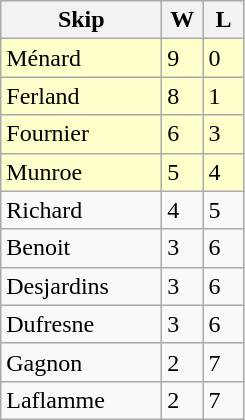<table class=wikitable>
<tr>
<th width=100>Skip</th>
<th width=20>W</th>
<th width=20>L</th>
</tr>
<tr bgcolor=#ffffcc>
<td>Ménard</td>
<td>9</td>
<td>0</td>
</tr>
<tr bgcolor=#ffffcc>
<td>Ferland</td>
<td>8</td>
<td>1</td>
</tr>
<tr bgcolor=#ffffcc>
<td>Fournier</td>
<td>6</td>
<td>3</td>
</tr>
<tr bgcolor=#ffffcc>
<td>Munroe</td>
<td>5</td>
<td>4</td>
</tr>
<tr>
<td>Richard</td>
<td>4</td>
<td>5</td>
</tr>
<tr>
<td>Benoit</td>
<td>3</td>
<td>6</td>
</tr>
<tr>
<td>Desjardins</td>
<td>3</td>
<td>6</td>
</tr>
<tr>
<td>Dufresne</td>
<td>3</td>
<td>6</td>
</tr>
<tr>
<td>Gagnon</td>
<td>2</td>
<td>7</td>
</tr>
<tr>
<td>Laflamme</td>
<td>2</td>
<td>7</td>
</tr>
</table>
